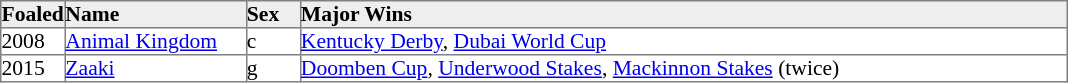<table border="1" cellpadding="0" style="border-collapse: collapse; font-size:90%">
<tr bgcolor="#eeeeee">
<td width="35px"><strong>Foaled</strong></td>
<td width="120px"><strong>Name</strong></td>
<td width="35px"><strong>Sex</strong></td>
<td width="510px"><strong>Major Wins</strong></td>
</tr>
<tr>
<td>2008</td>
<td><a href='#'>Animal Kingdom</a></td>
<td>c</td>
<td><a href='#'>Kentucky Derby</a>, <a href='#'>Dubai World Cup</a></td>
</tr>
<tr>
<td>2015</td>
<td><a href='#'>Zaaki</a></td>
<td>g</td>
<td><a href='#'>Doomben Cup</a>, <a href='#'>Underwood Stakes</a>, <a href='#'>Mackinnon Stakes</a> (twice)</td>
</tr>
</table>
